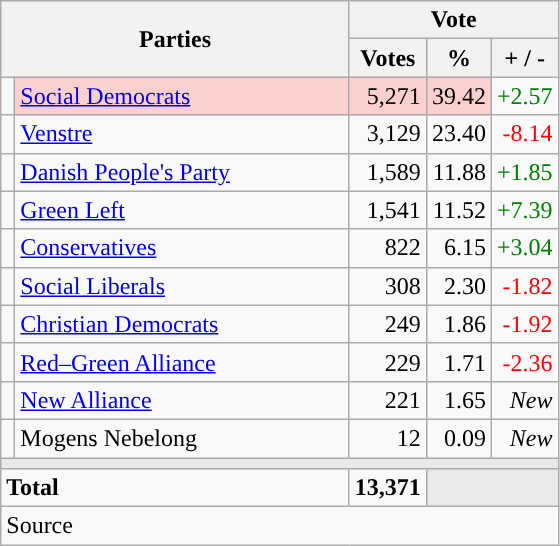<table class="wikitable" style="text-align:right;">
<tr>
<th style="text-align:centre;" rowspan="2" colspan="2" width="225">Parties</th>
<th colspan="3">Vote</th>
</tr>
<tr>
<th width="15">Votes</th>
<th width="15">%</th>
<th width="15">+ / -</th>
</tr>
<tr>
<td width="2" style="color:inherit;background:"></td>
<td bgcolor=#fbd0ce  align="left"><a href='#'>Social Democrats</a></td>
<td bgcolor=#fbd0ce>5,271</td>
<td bgcolor=#fbd0ce>39.42</td>
<td style=color:green;>+2.57</td>
</tr>
<tr>
<td width="2" style="color:inherit;background:"></td>
<td align="left"><a href='#'>Venstre</a></td>
<td>3,129</td>
<td>23.40</td>
<td style=color:red;>-8.14</td>
</tr>
<tr>
<td width="2" style="color:inherit;background:"></td>
<td align="left"><a href='#'>Danish People's Party</a></td>
<td>1,589</td>
<td>11.88</td>
<td style=color:green;>+1.85</td>
</tr>
<tr>
<td width="2" style="color:inherit;background:"></td>
<td align="left"><a href='#'>Green Left</a></td>
<td>1,541</td>
<td>11.52</td>
<td style=color:green;>+7.39</td>
</tr>
<tr>
<td width="2" style="color:inherit;background:"></td>
<td align="left"><a href='#'>Conservatives</a></td>
<td>822</td>
<td>6.15</td>
<td style=color:green;>+3.04</td>
</tr>
<tr>
<td width="2" style="color:inherit;background:"></td>
<td align="left"><a href='#'>Social Liberals</a></td>
<td>308</td>
<td>2.30</td>
<td style=color:red;>-1.82</td>
</tr>
<tr>
<td width="2" style="color:inherit;background:"></td>
<td align="left"><a href='#'>Christian Democrats</a></td>
<td>249</td>
<td>1.86</td>
<td style=color:red;>-1.92</td>
</tr>
<tr>
<td width="2" style="color:inherit;background:"></td>
<td align="left"><a href='#'>Red–Green Alliance</a></td>
<td>229</td>
<td>1.71</td>
<td style=color:red;>-2.36</td>
</tr>
<tr>
<td width="2" style="color:inherit;background:"></td>
<td align="left"><a href='#'>New Alliance</a></td>
<td>221</td>
<td>1.65</td>
<td><em>New</em></td>
</tr>
<tr>
<td width="2" style="color:inherit;background:"></td>
<td align="left">Mogens Nebelong</td>
<td>12</td>
<td>0.09</td>
<td><em>New</em></td>
</tr>
<tr>
<td colspan="7" bgcolor="#E9E9E9"></td>
</tr>
<tr>
<td align="left" colspan="2"><strong>Total</strong></td>
<td><strong>13,371</strong></td>
<td bgcolor="#E9E9E9" colspan="2"></td>
</tr>
<tr>
<td align="left" colspan="6">Source</td>
</tr>
</table>
